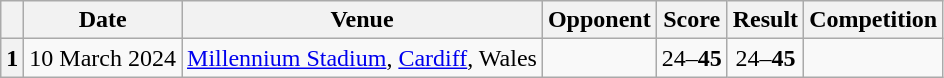<table class="wikitable plainrowheaders">
<tr>
<th scope=col></th>
<th scope=col data-sort-type=date>Date</th>
<th scope=col>Venue</th>
<th scope=col>Opponent</th>
<th scope=col>Score</th>
<th scope=col>Result</th>
<th scope=col>Competition</th>
</tr>
<tr>
<th scope=row>1</th>
<td>10 March 2024</td>
<td><a href='#'>Millennium Stadium</a>, <a href='#'>Cardiff</a>, Wales</td>
<td></td>
<td align=center>24–<strong>45</strong></td>
<td align=center>24–<strong>45</strong></td>
<td></td>
</tr>
</table>
